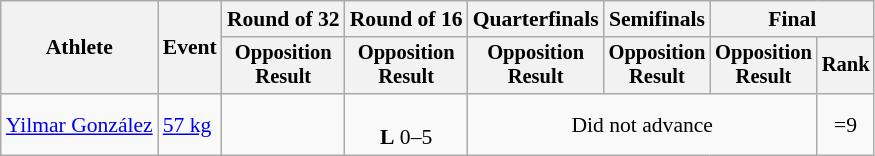<table class="wikitable" style="font-size:90%">
<tr>
<th rowspan="2">Athlete</th>
<th rowspan="2">Event</th>
<th>Round of 32</th>
<th>Round of 16</th>
<th>Quarterfinals</th>
<th>Semifinals</th>
<th colspan=2>Final</th>
</tr>
<tr style="font-size:95%">
<th>Opposition<br>Result</th>
<th>Opposition<br>Result</th>
<th>Opposition<br>Result</th>
<th>Opposition<br>Result</th>
<th>Opposition<br>Result</th>
<th>Rank</th>
</tr>
<tr align=center>
<td align=left><a href='#'>Yilmar González</a></td>
<td align=left><a href='#'>57 kg</a></td>
<td></td>
<td><br><strong>L</strong> 0–5</td>
<td colspan=3>Did not advance</td>
<td>=9</td>
</tr>
</table>
